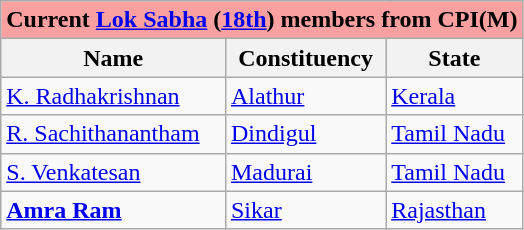<table class="wikitable">
<tr>
<th colspan="3" style="background:#FAA0A0">Current <a href='#'>Lok Sabha</a> (<a href='#'>18th</a>) members from CPI(M)</th>
</tr>
<tr>
<th>Name</th>
<th>Constituency</th>
<th>State</th>
</tr>
<tr>
<td><a href='#'>K. Radhakrishnan</a></td>
<td><a href='#'>Alathur</a></td>
<td><a href='#'>Kerala</a></td>
</tr>
<tr>
<td><a href='#'>R. Sachithanantham</a></td>
<td><a href='#'>Dindigul</a></td>
<td><a href='#'>Tamil Nadu</a></td>
</tr>
<tr>
<td><a href='#'>S. Venkatesan</a></td>
<td><a href='#'>Madurai</a></td>
<td><a href='#'>Tamil Nadu</a></td>
</tr>
<tr>
<td><strong><a href='#'>Amra Ram</a></strong></td>
<td><a href='#'>Sikar</a></td>
<td><a href='#'>Rajasthan</a></td>
</tr>
</table>
